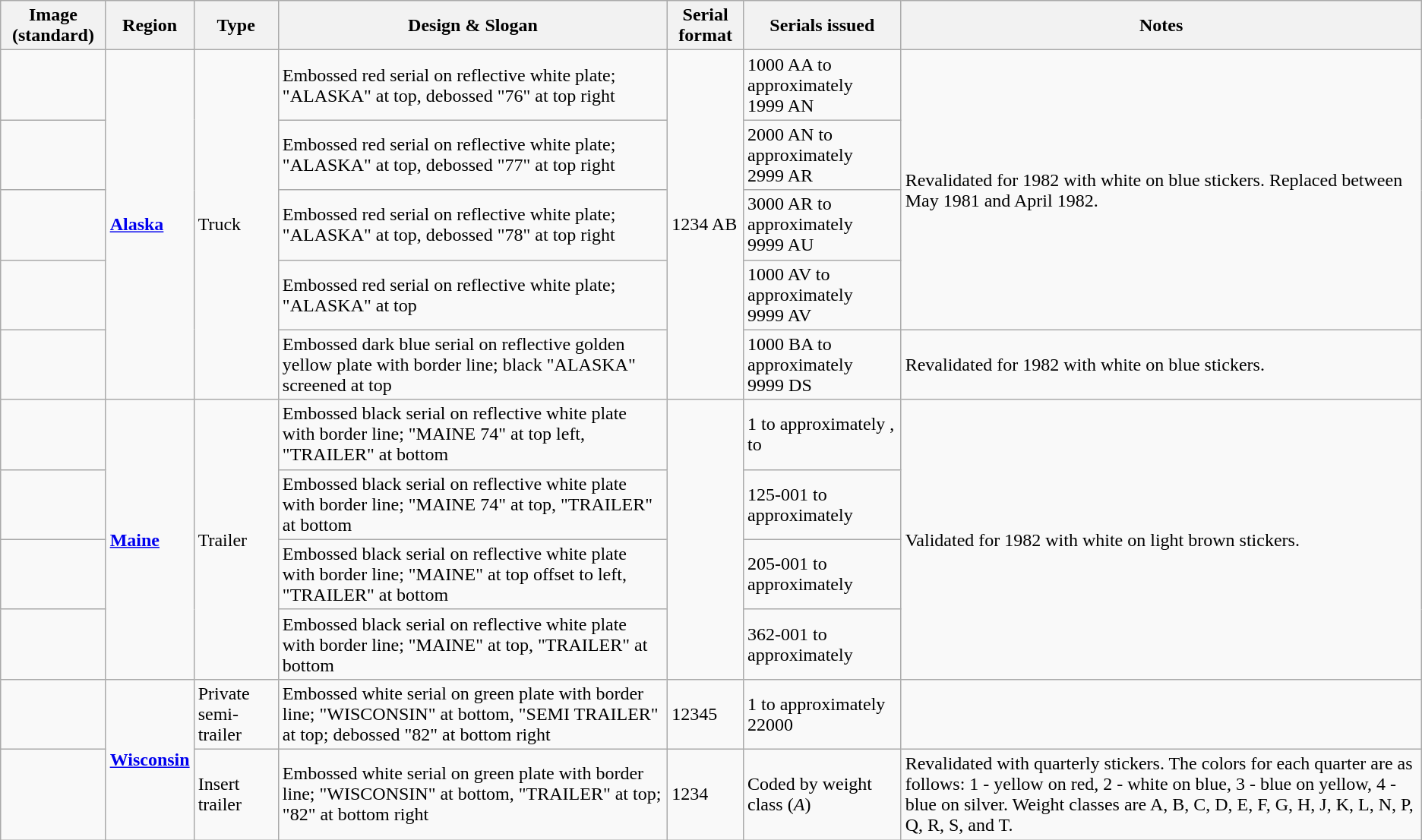<table class="wikitable">
<tr>
<th>Image (standard)</th>
<th>Region</th>
<th>Type</th>
<th>Design & Slogan</th>
<th>Serial format</th>
<th>Serials issued</th>
<th>Notes</th>
</tr>
<tr>
<td></td>
<td rowspan="5"><a href='#'><strong>Alaska</strong></a></td>
<td rowspan="5">Truck</td>
<td>Embossed red serial on reflective white plate; "ALASKA" at top, debossed "76" at top right</td>
<td rowspan="5">1234 AB</td>
<td>1000 AA to approximately 1999 AN</td>
<td rowspan="4">Revalidated for 1982 with white on blue stickers. Replaced between May 1981 and April 1982.</td>
</tr>
<tr>
<td></td>
<td>Embossed red serial on reflective white plate; "ALASKA" at top, debossed "77" at top right</td>
<td>2000 AN to approximately 2999 AR</td>
</tr>
<tr>
<td></td>
<td>Embossed red serial on reflective white plate; "ALASKA" at top, debossed "78" at top right</td>
<td>3000 AR to approximately 9999 AU</td>
</tr>
<tr>
<td></td>
<td>Embossed red serial on reflective white plate; "ALASKA" at top</td>
<td>1000 AV to approximately 9999 AV</td>
</tr>
<tr>
<td></td>
<td>Embossed dark blue serial on reflective golden yellow plate with border line; black "ALASKA" screened at top</td>
<td>1000 BA to approximately 9999 DS</td>
<td>Revalidated for 1982 with white on blue stickers.</td>
</tr>
<tr>
<td></td>
<td rowspan="4"><a href='#'><strong>Maine</strong></a></td>
<td rowspan="4">Trailer</td>
<td>Embossed black serial on reflective white plate with border line; "MAINE 74" at top left, "TRAILER" at bottom</td>
<td rowspan="4"></td>
<td>1 to approximately ,  to </td>
<td rowspan="4">Validated for 1982 with white on light brown stickers.</td>
</tr>
<tr>
<td></td>
<td>Embossed black serial on reflective white plate with border line; "MAINE 74" at top, "TRAILER" at bottom</td>
<td>125-001 to approximately </td>
</tr>
<tr>
<td></td>
<td>Embossed black serial on reflective white plate with border line; "MAINE" at top offset to left, "TRAILER" at bottom</td>
<td>205-001 to approximately </td>
</tr>
<tr>
<td></td>
<td>Embossed black serial on reflective white plate with border line; "MAINE" at top, "TRAILER" at bottom</td>
<td>362-001 to approximately </td>
</tr>
<tr>
<td></td>
<td rowspan="2"><a href='#'><strong>Wisconsin</strong></a></td>
<td>Private semi-trailer</td>
<td>Embossed white serial on green plate with border line; "WISCONSIN" at bottom, "SEMI TRAILER" at top; debossed "82" at bottom right</td>
<td>12345</td>
<td> 1 to approximately 22000</td>
<td></td>
</tr>
<tr>
<td></td>
<td>Insert trailer</td>
<td>Embossed white serial on green plate with border line; "WISCONSIN" at bottom, "TRAILER" at top; "82" at bottom right</td>
<td>1234</td>
<td>Coded by weight class (<em>A</em>)</td>
<td>Revalidated with quarterly stickers. The colors for each quarter are as follows: 1 - yellow on red, 2 - white on blue, 3 - blue on yellow, 4 - blue on silver. Weight classes are A, B, C, D, E, F, G, H, J, K, L, N, P, Q, R, S, and T.</td>
</tr>
</table>
